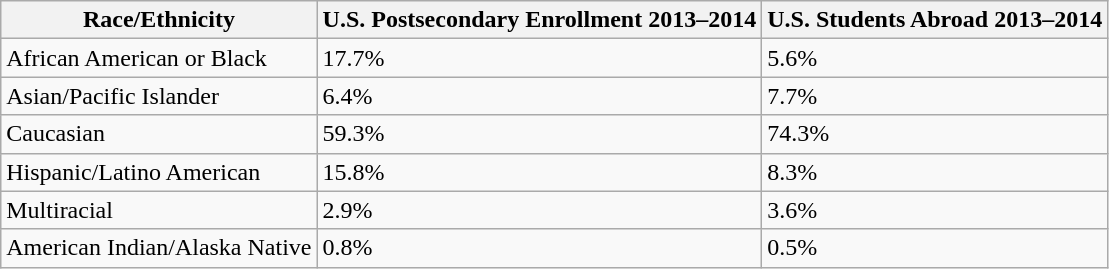<table class="wikitable">
<tr>
<th>Race/Ethnicity</th>
<th>U.S. Postsecondary Enrollment 2013–2014</th>
<th>U.S. Students Abroad 2013–2014</th>
</tr>
<tr>
<td>African American or Black</td>
<td>17.7%</td>
<td>5.6%</td>
</tr>
<tr>
<td>Asian/Pacific Islander</td>
<td>6.4%</td>
<td>7.7%</td>
</tr>
<tr>
<td>Caucasian</td>
<td>59.3%</td>
<td>74.3%</td>
</tr>
<tr>
<td>Hispanic/Latino American</td>
<td>15.8%</td>
<td>8.3%</td>
</tr>
<tr>
<td>Multiracial</td>
<td>2.9%</td>
<td>3.6%</td>
</tr>
<tr>
<td>American Indian/Alaska Native</td>
<td>0.8%</td>
<td>0.5%</td>
</tr>
</table>
